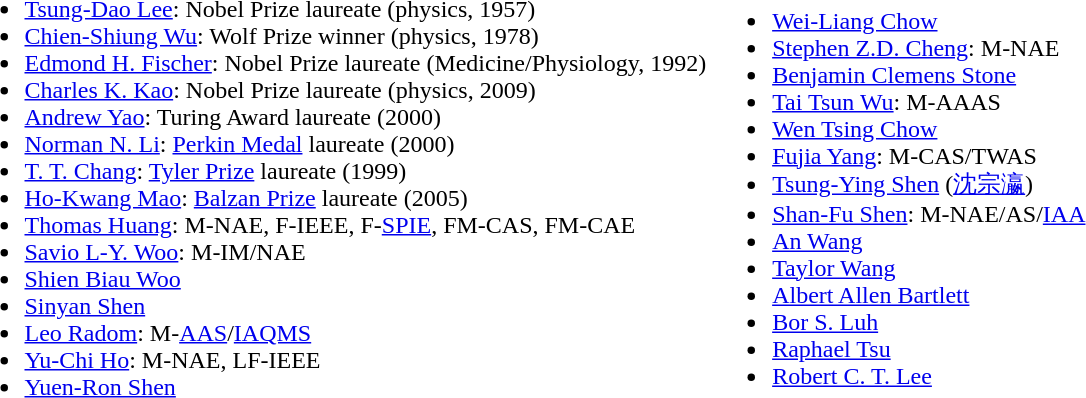<table>
<tr>
<td><br><ul><li><a href='#'>Tsung-Dao Lee</a>: Nobel Prize laureate (physics, 1957)</li><li><a href='#'>Chien-Shiung Wu</a>: Wolf Prize winner (physics, 1978)</li><li><a href='#'>Edmond H. Fischer</a>: Nobel Prize laureate (Medicine/Physiology, 1992)</li><li><a href='#'>Charles K. Kao</a>: Nobel Prize laureate (physics, 2009)</li><li><a href='#'>Andrew Yao</a>: Turing Award laureate (2000)</li><li><a href='#'>Norman N. Li</a>: <a href='#'>Perkin Medal</a> laureate (2000)</li><li><a href='#'>T. T. Chang</a>: <a href='#'>Tyler Prize</a> laureate (1999)</li><li><a href='#'>Ho-Kwang Mao</a>: <a href='#'>Balzan Prize</a> laureate (2005)</li><li><a href='#'>Thomas Huang</a>: M-NAE, F-IEEE, F-<a href='#'>SPIE</a>, FM-CAS, FM-CAE</li><li><a href='#'>Savio L-Y. Woo</a>: M-IM/NAE</li><li><a href='#'>Shien Biau Woo</a></li><li><a href='#'>Sinyan Shen</a></li><li><a href='#'>Leo Radom</a>: M-<a href='#'>AAS</a>/<a href='#'>IAQMS</a></li><li><a href='#'>Yu-Chi Ho</a>: M-NAE, LF-IEEE</li><li><a href='#'>Yuen-Ron Shen</a></li></ul></td>
<td><br><ul><li><a href='#'>Wei-Liang Chow</a></li><li><a href='#'>Stephen Z.D. Cheng</a>: M-NAE</li><li><a href='#'>Benjamin Clemens Stone</a></li><li><a href='#'>Tai Tsun Wu</a>: M-AAAS</li><li><a href='#'>Wen Tsing Chow</a></li><li><a href='#'>Fujia Yang</a>: M-CAS/TWAS</li><li><a href='#'>Tsung-Ying Shen</a> (<a href='#'>沈宗瀛</a>)</li><li><a href='#'>Shan-Fu Shen</a>: M-NAE/AS/<a href='#'>IAA</a></li><li><a href='#'>An Wang</a></li><li><a href='#'>Taylor Wang</a></li><li><a href='#'>Albert Allen Bartlett</a></li><li><a href='#'>Bor S. Luh</a></li><li><a href='#'>Raphael Tsu</a></li><li><a href='#'>Robert C. T. Lee</a></li></ul></td>
</tr>
</table>
